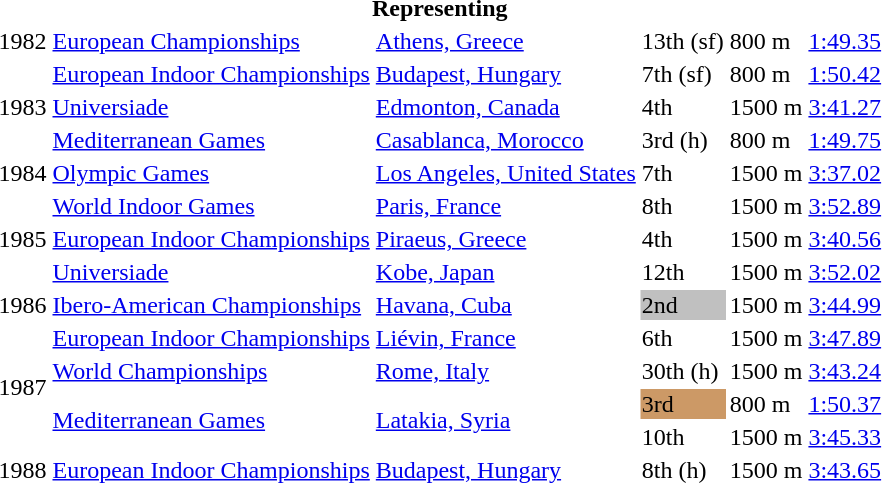<table>
<tr>
<th colspan="6">Representing </th>
</tr>
<tr>
<td>1982</td>
<td><a href='#'>European Championships</a></td>
<td><a href='#'>Athens, Greece</a></td>
<td>13th (sf)</td>
<td>800 m</td>
<td><a href='#'>1:49.35</a></td>
</tr>
<tr>
<td rowspan=3>1983</td>
<td><a href='#'>European Indoor Championships</a></td>
<td><a href='#'>Budapest, Hungary</a></td>
<td>7th (sf)</td>
<td>800 m</td>
<td><a href='#'>1:50.42</a></td>
</tr>
<tr>
<td><a href='#'>Universiade</a></td>
<td><a href='#'>Edmonton, Canada</a></td>
<td>4th</td>
<td>1500 m</td>
<td><a href='#'>3:41.27</a></td>
</tr>
<tr>
<td><a href='#'>Mediterranean Games</a></td>
<td><a href='#'>Casablanca, Morocco</a></td>
<td>3rd (h)</td>
<td>800 m</td>
<td><a href='#'>1:49.75</a></td>
</tr>
<tr>
<td>1984</td>
<td><a href='#'>Olympic Games</a></td>
<td><a href='#'>Los Angeles, United States</a></td>
<td>7th</td>
<td>1500 m</td>
<td><a href='#'>3:37.02</a></td>
</tr>
<tr>
<td rowspan=3>1985</td>
<td><a href='#'>World Indoor Games</a></td>
<td><a href='#'>Paris, France</a></td>
<td>8th</td>
<td>1500 m</td>
<td><a href='#'>3:52.89</a></td>
</tr>
<tr>
<td><a href='#'>European Indoor Championships</a></td>
<td><a href='#'>Piraeus, Greece</a></td>
<td>4th</td>
<td>1500 m</td>
<td><a href='#'>3:40.56</a></td>
</tr>
<tr>
<td><a href='#'>Universiade</a></td>
<td><a href='#'>Kobe, Japan</a></td>
<td>12th</td>
<td>1500 m</td>
<td><a href='#'>3:52.02</a></td>
</tr>
<tr>
<td>1986</td>
<td><a href='#'>Ibero-American Championships</a></td>
<td><a href='#'>Havana, Cuba</a></td>
<td bgcolor=silver>2nd</td>
<td>1500 m</td>
<td><a href='#'>3:44.99</a></td>
</tr>
<tr>
<td rowspan=4>1987</td>
<td><a href='#'>European Indoor Championships</a></td>
<td><a href='#'>Liévin, France</a></td>
<td>6th</td>
<td>1500 m</td>
<td><a href='#'>3:47.89</a></td>
</tr>
<tr>
<td><a href='#'>World Championships</a></td>
<td><a href='#'>Rome, Italy</a></td>
<td>30th (h)</td>
<td>1500 m</td>
<td><a href='#'>3:43.24</a></td>
</tr>
<tr>
<td rowspan=2><a href='#'>Mediterranean Games</a></td>
<td rowspan=2><a href='#'>Latakia, Syria</a></td>
<td bgcolor=cc9966>3rd</td>
<td>800 m</td>
<td><a href='#'>1:50.37</a></td>
</tr>
<tr>
<td>10th</td>
<td>1500 m</td>
<td><a href='#'>3:45.33</a></td>
</tr>
<tr>
<td>1988</td>
<td><a href='#'>European Indoor Championships</a></td>
<td><a href='#'>Budapest, Hungary</a></td>
<td>8th (h)</td>
<td>1500 m</td>
<td><a href='#'>3:43.65</a></td>
</tr>
</table>
